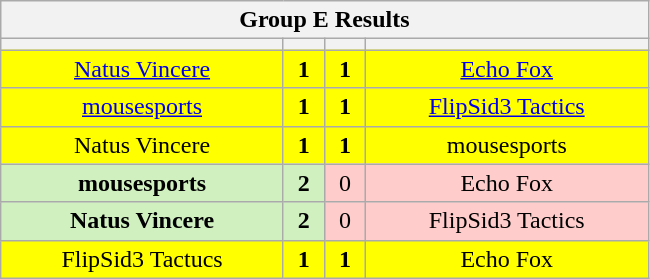<table class="wikitable" style="text-align: center;">
<tr>
<th colspan=4>Group E Results</th>
</tr>
<tr>
<th width="181px"></th>
<th width="20px"></th>
<th width="20px"></th>
<th width="181px"></th>
</tr>
<tr>
<td style="background: #FFFF00;"><a href='#'>Natus Vincere</a></td>
<td style="background: #FFFF00;"><strong>1</strong></td>
<td style="background: #FFFF00;"><strong>1</strong></td>
<td style="background: #FFFF00;"><a href='#'>Echo Fox</a></td>
</tr>
<tr>
<td style="background: #FFFF00;"><a href='#'>mousesports</a></td>
<td style="background: #FFFF00;"><strong>1</strong></td>
<td style="background: #FFFF00;"><strong>1</strong></td>
<td style="background: #FFFF00;"><a href='#'>FlipSid3 Tactics</a></td>
</tr>
<tr>
<td style="background: #FFFF00;">Natus Vincere</td>
<td style="background: #FFFF00;"><strong>1</strong></td>
<td style="background: #FFFF00;"><strong>1</strong></td>
<td style="background: #FFFF00;">mousesports</td>
</tr>
<tr>
<td style="background: #D0F0C0;"><strong>mousesports</strong></td>
<td style="background: #D0F0C0;"><strong>2</strong></td>
<td style="background: #FFCCCC;">0</td>
<td style="background: #FFCCCC;">Echo Fox</td>
</tr>
<tr>
<td style="background: #D0F0C0;"><strong>Natus Vincere</strong></td>
<td style="background: #D0F0C0;"><strong>2</strong></td>
<td style="background: #FFCCCC;">0</td>
<td style="background: #FFCCCC;">FlipSid3 Tactics</td>
</tr>
<tr>
<td style="background: #FFFF00;">FlipSid3 Tactucs</td>
<td style="background: #FFFF00;"><strong>1</strong></td>
<td style="background: #FFFF00;"><strong>1</strong></td>
<td style="background: #FFFF00;">Echo Fox</td>
</tr>
</table>
